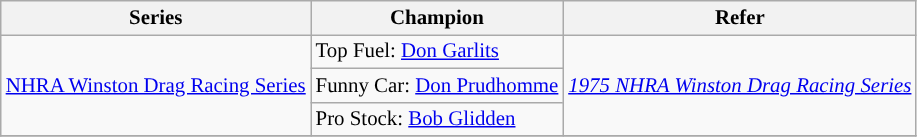<table class="wikitable" style="font-size:87%;">
<tr>
<th>Series</th>
<th>Champion</th>
<th>Refer</th>
</tr>
<tr>
<td rowspan=3><a href='#'>NHRA Winston Drag Racing Series</a></td>
<td>Top Fuel:  <a href='#'>Don Garlits</a></td>
<td rowspan=3><em><a href='#'>1975 NHRA Winston Drag Racing Series</a></em></td>
</tr>
<tr>
<td>Funny Car:  <a href='#'>Don Prudhomme</a></td>
</tr>
<tr>
<td>Pro Stock:  <a href='#'>Bob Glidden</a></td>
</tr>
<tr>
</tr>
</table>
